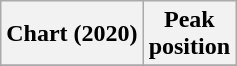<table class="wikitable plainrowheaders" style="text-align:center;">
<tr>
<th>Chart (2020)</th>
<th>Peak<br>position</th>
</tr>
<tr>
</tr>
</table>
